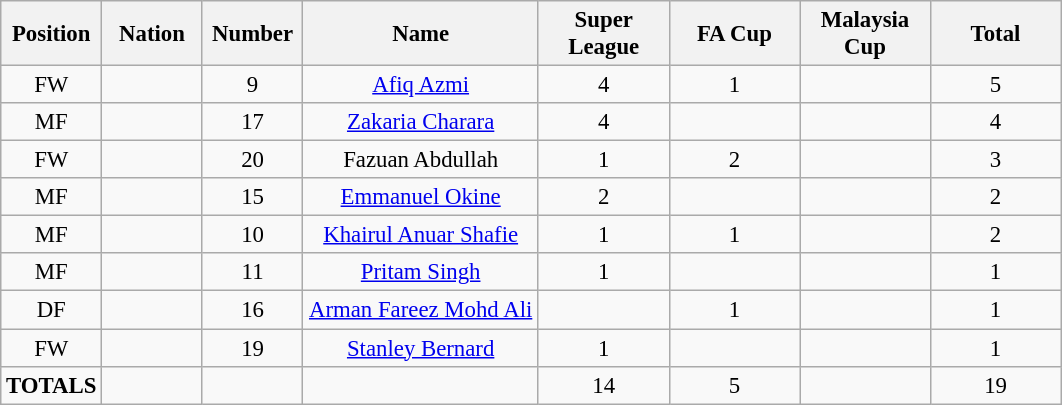<table class="wikitable" style="font-size: 95%; text-align: center;">
<tr>
<th width=60>Position</th>
<th width=60>Nation</th>
<th width=60>Number</th>
<th width=150>Name</th>
<th width=80>Super League</th>
<th width=80>FA Cup</th>
<th width=80>Malaysia Cup</th>
<th width=80>Total</th>
</tr>
<tr>
<td>FW</td>
<td></td>
<td>9</td>
<td><a href='#'>Afiq Azmi</a></td>
<td>4</td>
<td>1</td>
<td></td>
<td>5</td>
</tr>
<tr>
<td>MF</td>
<td></td>
<td>17</td>
<td><a href='#'>Zakaria Charara</a></td>
<td>4</td>
<td></td>
<td></td>
<td>4</td>
</tr>
<tr>
<td>FW</td>
<td></td>
<td>20</td>
<td>Fazuan Abdullah</td>
<td>1</td>
<td>2</td>
<td></td>
<td>3</td>
</tr>
<tr>
<td>MF</td>
<td></td>
<td>15</td>
<td><a href='#'>Emmanuel Okine</a></td>
<td>2</td>
<td></td>
<td></td>
<td>2</td>
</tr>
<tr>
<td>MF</td>
<td></td>
<td>10</td>
<td><a href='#'>Khairul Anuar Shafie</a></td>
<td>1</td>
<td>1</td>
<td></td>
<td>2</td>
</tr>
<tr>
<td>MF</td>
<td></td>
<td>11</td>
<td><a href='#'>Pritam Singh</a></td>
<td>1</td>
<td></td>
<td></td>
<td>1</td>
</tr>
<tr>
<td>DF</td>
<td></td>
<td>16</td>
<td><a href='#'>Arman Fareez Mohd Ali</a></td>
<td></td>
<td>1</td>
<td></td>
<td>1</td>
</tr>
<tr>
<td>FW</td>
<td></td>
<td>19</td>
<td><a href='#'>Stanley Bernard</a></td>
<td>1</td>
<td></td>
<td></td>
<td>1</td>
</tr>
<tr>
<td><strong>TOTALS</strong></td>
<td></td>
<td></td>
<td></td>
<td>14</td>
<td>5</td>
<td></td>
<td>19</td>
</tr>
</table>
